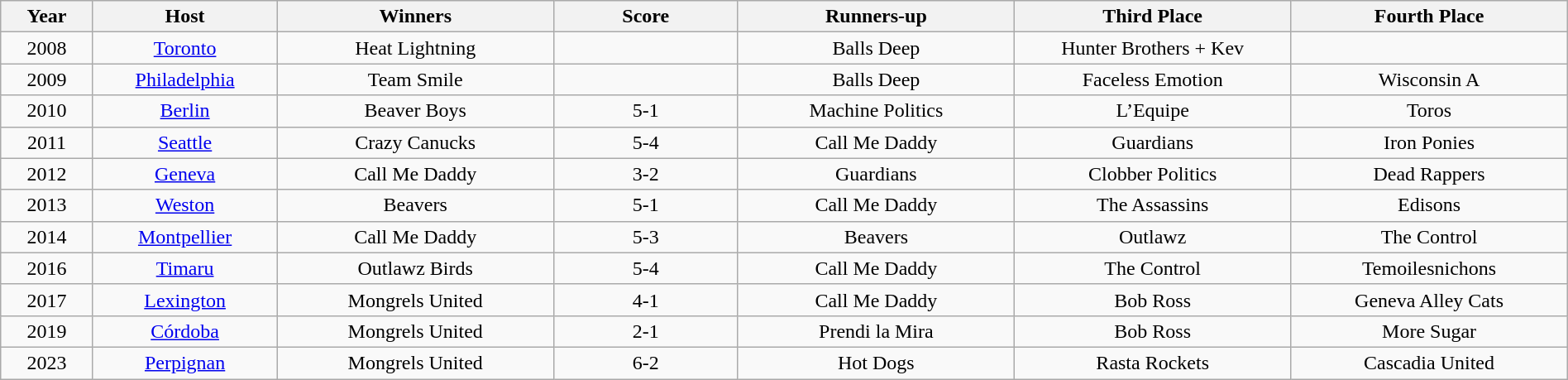<table class="wikitable mw-collapsible" style="text-align:center; width:100%">
<tr>
<th width=5%>Year</th>
<th width=10%>Host</th>
<th width=15%>Winners</th>
<th width=10%>Score</th>
<th width=15%>Runners-up</th>
<th width=15%>Third Place</th>
<th width=15%>Fourth Place</th>
</tr>
<tr>
<td>2008</td>
<td><a href='#'>Toronto</a> </td>
<td>Heat Lightning </td>
<td></td>
<td>Balls Deep </td>
<td>Hunter Brothers + Kev </td>
<td></td>
</tr>
<tr>
<td>2009</td>
<td><a href='#'>Philadelphia</a> </td>
<td>Team Smile </td>
<td></td>
<td>Balls Deep </td>
<td>Faceless Emotion </td>
<td>Wisconsin A </td>
</tr>
<tr>
<td>2010</td>
<td><a href='#'>Berlin</a> </td>
<td>Beaver Boys </td>
<td>5-1</td>
<td>Machine Politics </td>
<td>L’Equipe </td>
<td>Toros </td>
</tr>
<tr>
<td>2011</td>
<td><a href='#'>Seattle</a> </td>
<td>Crazy Canucks </td>
<td>5-4</td>
<td>Call Me Daddy </td>
<td>Guardians </td>
<td>Iron Ponies </td>
</tr>
<tr>
<td>2012</td>
<td><a href='#'>Geneva</a> </td>
<td>Call Me Daddy </td>
<td>3-2</td>
<td>Guardians </td>
<td>Clobber Politics </td>
<td>Dead Rappers </td>
</tr>
<tr>
<td>2013</td>
<td><a href='#'>Weston</a> </td>
<td>Beavers </td>
<td>5-1</td>
<td>Call Me Daddy </td>
<td>The Assassins </td>
<td>Edisons </td>
</tr>
<tr>
<td>2014</td>
<td><a href='#'>Montpellier</a> </td>
<td>Call Me Daddy </td>
<td>5-3</td>
<td>Beavers </td>
<td>Outlawz </td>
<td>The Control </td>
</tr>
<tr>
<td>2016</td>
<td><a href='#'>Timaru</a> </td>
<td>Outlawz Birds </td>
<td>5-4</td>
<td>Call Me Daddy </td>
<td>The Control </td>
<td>Temoilesnichons </td>
</tr>
<tr>
<td>2017</td>
<td><a href='#'>Lexington</a> </td>
<td>Mongrels United </td>
<td>4-1</td>
<td>Call Me Daddy </td>
<td>Bob Ross </td>
<td>Geneva Alley Cats </td>
</tr>
<tr>
<td>2019</td>
<td><a href='#'>Córdoba</a> </td>
<td>Mongrels United </td>
<td>2-1</td>
<td>Prendi la Mira </td>
<td>Bob Ross </td>
<td>More Sugar </td>
</tr>
<tr>
<td>2023</td>
<td><a href='#'>Perpignan</a> </td>
<td>Mongrels United </td>
<td>6-2</td>
<td>Hot Dogs </td>
<td>Rasta Rockets </td>
<td>Cascadia United </td>
</tr>
</table>
